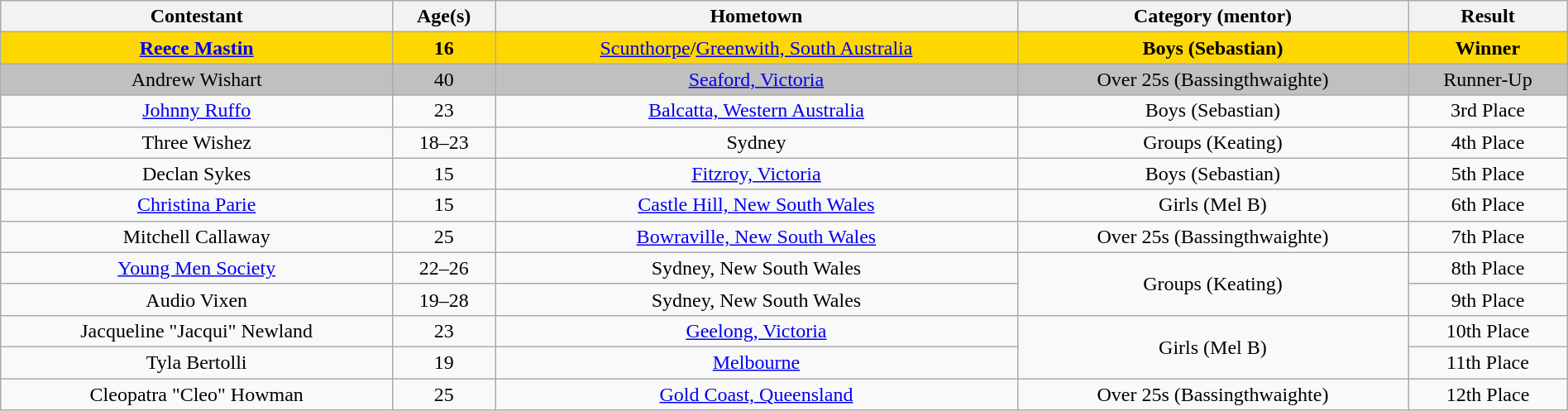<table class="wikitable sortable" style="width:100%; text-align:center;">
<tr>
<th>Contestant</th>
<th>Age(s)</th>
<th>Hometown</th>
<th>Category (mentor)</th>
<th>Result</th>
</tr>
<tr bgcolor=gold>
<td><strong><a href='#'>Reece Mastin</a></strong></td>
<td><strong>16</strong></td>
<td><a href='#'>Scunthorpe</a>/<a href='#'>Greenwith, South Australia</a></td>
<td><strong>Boys (Sebastian)</strong></td>
<td><strong>Winner</strong></td>
</tr>
<tr bgcolor=silver>
<td>Andrew Wishart</td>
<td>40</td>
<td><a href='#'>Seaford, Victoria</a></td>
<td>Over 25s (Bassingthwaighte)</td>
<td>Runner-Up</td>
</tr>
<tr>
<td><a href='#'>Johnny Ruffo</a> </td>
<td>23</td>
<td><a href='#'>Balcatta, Western Australia</a></td>
<td>Boys (Sebastian)</td>
<td>3rd Place</td>
</tr>
<tr>
<td>Three Wishez</td>
<td>18–23</td>
<td>Sydney</td>
<td>Groups (Keating)</td>
<td>4th Place</td>
</tr>
<tr>
<td>Declan Sykes</td>
<td>15</td>
<td><a href='#'>Fitzroy, Victoria</a></td>
<td>Boys (Sebastian)</td>
<td>5th Place</td>
</tr>
<tr>
<td><a href='#'>Christina Parie</a></td>
<td>15</td>
<td><a href='#'>Castle Hill, New South Wales</a></td>
<td>Girls (Mel B)</td>
<td>6th Place</td>
</tr>
<tr>
<td>Mitchell Callaway</td>
<td>25</td>
<td><a href='#'>Bowraville, New South Wales</a></td>
<td>Over 25s (Bassingthwaighte)</td>
<td>7th Place</td>
</tr>
<tr>
<td><a href='#'>Young Men Society</a></td>
<td>22–26</td>
<td>Sydney, New South Wales</td>
<td rowspan="2">Groups (Keating)</td>
<td>8th Place</td>
</tr>
<tr>
<td>Audio Vixen</td>
<td>19–28</td>
<td>Sydney, New South Wales</td>
<td>9th Place</td>
</tr>
<tr>
<td>Jacqueline "Jacqui" Newland</td>
<td>23</td>
<td><a href='#'>Geelong, Victoria</a></td>
<td rowspan="2">Girls (Mel B)</td>
<td>10th Place</td>
</tr>
<tr>
<td>Tyla Bertolli</td>
<td>19</td>
<td><a href='#'>Melbourne</a></td>
<td>11th Place</td>
</tr>
<tr>
<td>Cleopatra "Cleo" Howman</td>
<td>25</td>
<td><a href='#'>Gold Coast, Queensland</a></td>
<td>Over 25s (Bassingthwaighte)</td>
<td>12th Place</td>
</tr>
</table>
